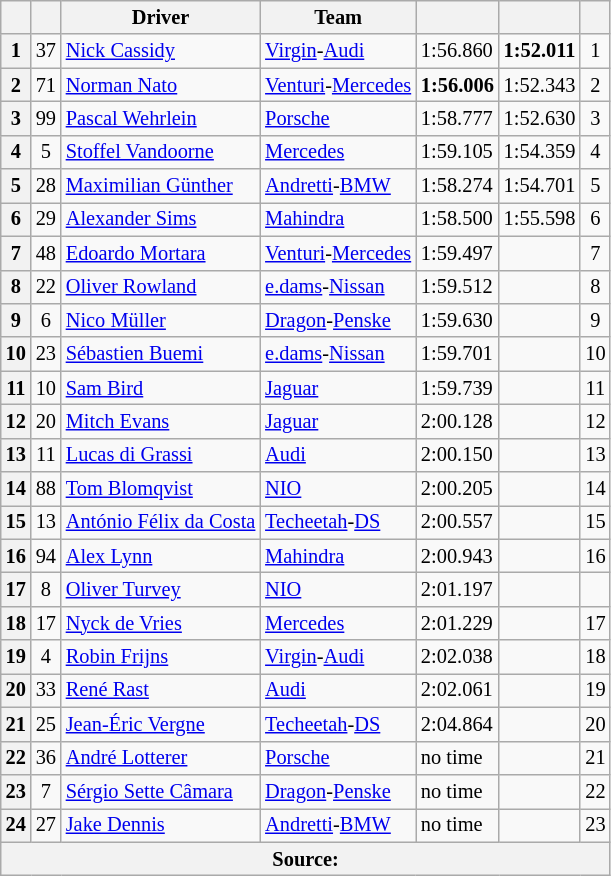<table class="wikitable sortable" style="font-size: 85%">
<tr>
<th scope="col"></th>
<th scope="col"></th>
<th scope="col">Driver</th>
<th scope="col">Team</th>
<th scope="col"></th>
<th scope="col"></th>
<th scope="col"></th>
</tr>
<tr>
<th scope="row">1</th>
<td align="center">37</td>
<td data-sort-value="CAS"> <a href='#'>Nick Cassidy</a></td>
<td><a href='#'>Virgin</a>-<a href='#'>Audi</a></td>
<td>1:56.860</td>
<td><strong>1:52.011</strong></td>
<td align="center">1</td>
</tr>
<tr>
<th scope="row">2</th>
<td align="center">71</td>
<td data-sort-value="NAT"> <a href='#'>Norman Nato</a></td>
<td><a href='#'>Venturi</a>-<a href='#'>Mercedes</a></td>
<td><strong>1:56.006</strong></td>
<td>1:52.343</td>
<td align="center">2</td>
</tr>
<tr>
<th scope="row">3</th>
<td align="center">99</td>
<td data-sort-value="WEH"> <a href='#'>Pascal Wehrlein</a></td>
<td><a href='#'>Porsche</a></td>
<td>1:58.777</td>
<td>1:52.630</td>
<td align="center">3</td>
</tr>
<tr>
<th scope="row">4</th>
<td align="center">5</td>
<td data-sort-value="VAN"> <a href='#'>Stoffel Vandoorne</a></td>
<td><a href='#'>Mercedes</a></td>
<td>1:59.105</td>
<td>1:54.359</td>
<td align="center">4</td>
</tr>
<tr>
<th scope="row">5</th>
<td align="center">28</td>
<td data-sort-value="GUE"> <a href='#'>Maximilian Günther</a></td>
<td><a href='#'>Andretti</a>-<a href='#'>BMW</a></td>
<td>1:58.274</td>
<td>1:54.701</td>
<td align="center">5</td>
</tr>
<tr>
<th scope="row">6</th>
<td align="center">29</td>
<td data-sort-value="SIM"> <a href='#'>Alexander Sims</a></td>
<td><a href='#'>Mahindra</a></td>
<td>1:58.500</td>
<td>1:55.598</td>
<td align="center">6</td>
</tr>
<tr>
<th scope="row">7</th>
<td align="center">48</td>
<td data-sort-value="MOR"> <a href='#'>Edoardo Mortara</a></td>
<td><a href='#'>Venturi</a>-<a href='#'>Mercedes</a></td>
<td>1:59.497</td>
<td></td>
<td align="center">7</td>
</tr>
<tr>
<th scope="row">8</th>
<td align="center">22</td>
<td data-sort-value="ROW"> <a href='#'>Oliver Rowland</a></td>
<td><a href='#'>e.dams</a>-<a href='#'>Nissan</a></td>
<td>1:59.512</td>
<td></td>
<td align="center">8</td>
</tr>
<tr>
<th scope="row">9</th>
<td align="center">6</td>
<td data-sort-value="MUL"> <a href='#'>Nico Müller</a></td>
<td><a href='#'>Dragon</a>-<a href='#'>Penske</a></td>
<td>1:59.630</td>
<td></td>
<td align="center">9</td>
</tr>
<tr>
<th scope="row">10</th>
<td align="center">23</td>
<td data-sort-value="BUE"> <a href='#'>Sébastien Buemi</a></td>
<td><a href='#'>e.dams</a>-<a href='#'>Nissan</a></td>
<td>1:59.701</td>
<td></td>
<td align="center">10</td>
</tr>
<tr>
<th scope="row">11</th>
<td align="center">10</td>
<td data-sort-value="BIR"> <a href='#'>Sam Bird</a></td>
<td><a href='#'>Jaguar</a></td>
<td>1:59.739</td>
<td></td>
<td align="center">11</td>
</tr>
<tr>
<th scope="row">12</th>
<td align="center">20</td>
<td data-sort-value="EVA"> <a href='#'>Mitch Evans</a></td>
<td><a href='#'>Jaguar</a></td>
<td>2:00.128</td>
<td></td>
<td align="center">12</td>
</tr>
<tr>
<th scope="row">13</th>
<td align="center">11</td>
<td data-sort-value="DIG"> <a href='#'>Lucas di Grassi</a></td>
<td><a href='#'>Audi</a></td>
<td>2:00.150</td>
<td></td>
<td align="center">13</td>
</tr>
<tr>
<th scope="row">14</th>
<td align="center">88</td>
<td data-sort-value="BLO"> <a href='#'>Tom Blomqvist</a></td>
<td><a href='#'>NIO</a></td>
<td>2:00.205</td>
<td></td>
<td align="center">14</td>
</tr>
<tr>
<th scope="row">15</th>
<td align="center">13</td>
<td data-sort-value="DAC"> <a href='#'>António Félix da Costa</a></td>
<td><a href='#'>Techeetah</a>-<a href='#'>DS</a></td>
<td>2:00.557</td>
<td></td>
<td align="center">15</td>
</tr>
<tr>
<th scope="row">16</th>
<td align="center">94</td>
<td data-sort-value="LYN"> <a href='#'>Alex Lynn</a></td>
<td><a href='#'>Mahindra</a></td>
<td>2:00.943</td>
<td></td>
<td align="center">16</td>
</tr>
<tr>
<th scope="row">17</th>
<td align="center">8</td>
<td data-sort-value="TUR"> <a href='#'>Oliver Turvey</a></td>
<td><a href='#'>NIO</a></td>
<td>2:01.197</td>
<td></td>
<td align="center" data-sort-value="24"></td>
</tr>
<tr>
<th scope="row">18</th>
<td align="center">17</td>
<td data-sort-value="DEV"> <a href='#'>Nyck de Vries</a></td>
<td><a href='#'>Mercedes</a></td>
<td>2:01.229</td>
<td></td>
<td align="center">17</td>
</tr>
<tr>
<th scope="row">19</th>
<td align="center">4</td>
<td data-sort-value="FRI"> <a href='#'>Robin Frijns</a></td>
<td><a href='#'>Virgin</a>-<a href='#'>Audi</a></td>
<td>2:02.038</td>
<td></td>
<td align="center">18</td>
</tr>
<tr>
<th scope="row">20</th>
<td align="center">33</td>
<td data-sort-value="RAS"> <a href='#'>René Rast</a></td>
<td><a href='#'>Audi</a></td>
<td>2:02.061</td>
<td></td>
<td align="center">19</td>
</tr>
<tr>
<th scope="row">21</th>
<td align="center">25</td>
<td data-sort-value="JEV"> <a href='#'>Jean-Éric Vergne</a></td>
<td><a href='#'>Techeetah</a>-<a href='#'>DS</a></td>
<td>2:04.864</td>
<td></td>
<td align="center">20</td>
</tr>
<tr>
<th scope="row">22</th>
<td align="center">36</td>
<td data-sort-value="LOT"> <a href='#'>André Lotterer</a></td>
<td><a href='#'>Porsche</a></td>
<td>no time</td>
<td></td>
<td align="center">21</td>
</tr>
<tr>
<th scope="row">23</th>
<td align="center">7</td>
<td data-sort-value="SET"> <a href='#'>Sérgio Sette Câmara</a></td>
<td><a href='#'>Dragon</a>-<a href='#'>Penske</a></td>
<td>no time</td>
<td></td>
<td align="center">22</td>
</tr>
<tr>
<th scope="row">24</th>
<td align="center">27</td>
<td data-sort-value="DEN"> <a href='#'>Jake Dennis</a></td>
<td><a href='#'>Andretti</a>-<a href='#'>BMW</a></td>
<td>no time</td>
<td></td>
<td align="center">23</td>
</tr>
<tr>
<th colspan="7">Source:</th>
</tr>
</table>
